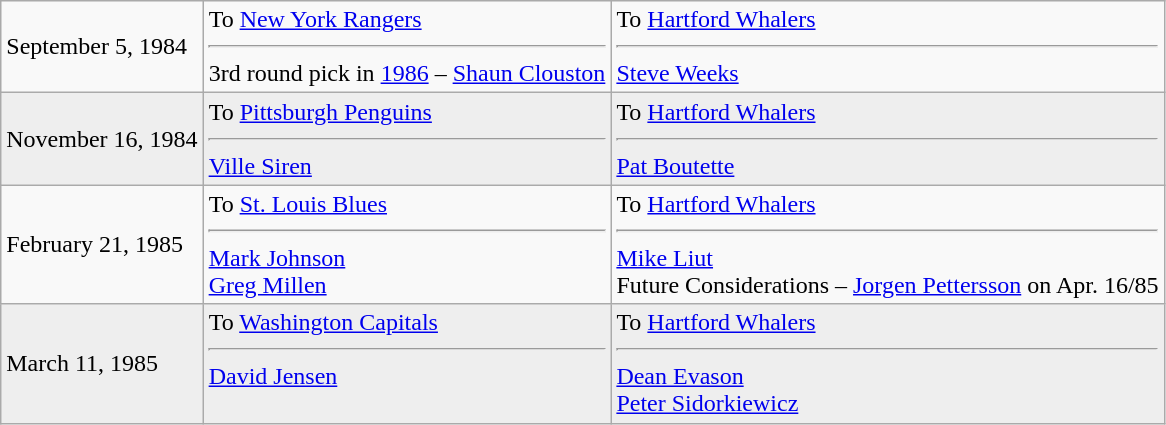<table class="wikitable">
<tr>
<td>September 5, 1984</td>
<td valign="top">To <a href='#'>New York Rangers</a><hr>3rd round pick in <a href='#'>1986</a> – <a href='#'>Shaun Clouston</a></td>
<td valign="top">To <a href='#'>Hartford Whalers</a><hr><a href='#'>Steve Weeks</a></td>
</tr>
<tr style="background:#eee;">
<td>November 16, 1984</td>
<td valign="top">To <a href='#'>Pittsburgh Penguins</a><hr><a href='#'>Ville Siren</a></td>
<td valign="top">To <a href='#'>Hartford Whalers</a><hr><a href='#'>Pat Boutette</a></td>
</tr>
<tr>
<td>February 21, 1985</td>
<td valign="top">To <a href='#'>St. Louis Blues</a><hr><a href='#'>Mark Johnson</a> <br> <a href='#'>Greg Millen</a></td>
<td valign="top">To <a href='#'>Hartford Whalers</a><hr><a href='#'>Mike Liut</a> <br> Future Considerations – <a href='#'>Jorgen Pettersson</a> on Apr. 16/85</td>
</tr>
<tr style="background:#eee;">
<td>March 11, 1985</td>
<td valign="top">To <a href='#'>Washington Capitals</a><hr><a href='#'>David Jensen</a></td>
<td valign="top">To <a href='#'>Hartford Whalers</a><hr><a href='#'>Dean Evason</a> <br> <a href='#'>Peter Sidorkiewicz</a></td>
</tr>
</table>
